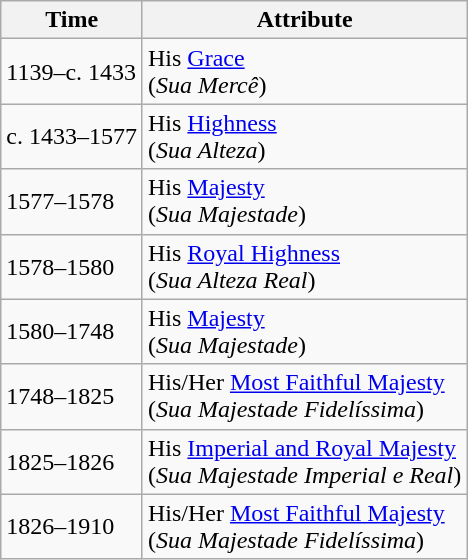<table class="wikitable">
<tr>
<th>Time</th>
<th>Attribute</th>
</tr>
<tr>
<td>1139–c. 1433</td>
<td>His <a href='#'>Grace</a><br>(<em>Sua Mercê</em>)</td>
</tr>
<tr>
<td>c. 1433–1577</td>
<td>His <a href='#'>Highness</a><br>(<em>Sua Alteza</em>)</td>
</tr>
<tr>
<td>1577–1578</td>
<td>His <a href='#'>Majesty</a><br>(<em>Sua Majestade</em>)</td>
</tr>
<tr>
<td>1578–1580</td>
<td>His <a href='#'>Royal Highness</a><br>(<em>Sua Alteza Real</em>)</td>
</tr>
<tr>
<td>1580–1748</td>
<td>His <a href='#'>Majesty</a><br>(<em>Sua Majestade</em>)</td>
</tr>
<tr>
<td>1748–1825</td>
<td>His/Her <a href='#'>Most Faithful Majesty</a><br>(<em>Sua Majestade Fidelíssima</em>)</td>
</tr>
<tr>
<td>1825–1826</td>
<td>His <a href='#'>Imperial and Royal Majesty</a><br>(<em>Sua Majestade Imperial e Real</em>)</td>
</tr>
<tr>
<td>1826–1910</td>
<td>His/Her <a href='#'>Most Faithful Majesty</a><br>(<em>Sua Majestade Fidelíssima</em>)</td>
</tr>
</table>
